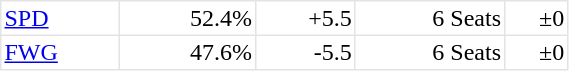<table cellpadding="2" style="width:30%; background:#e3e3e3; border-spacing:1px; white-space:nowrap;">
<tr align="right" bgcolor="#ffffff" |>
<td align="left"><a href='#'>SPD</a></td>
<td>52.4%</td>
<td>+5.5</td>
<td>6 Seats</td>
<td>±0</td>
</tr>
<tr align="right" bgcolor="#ffffff" |>
<td align="left"><a href='#'>FWG</a></td>
<td>47.6%</td>
<td>-5.5</td>
<td>6 Seats</td>
<td>±0</td>
</tr>
</table>
